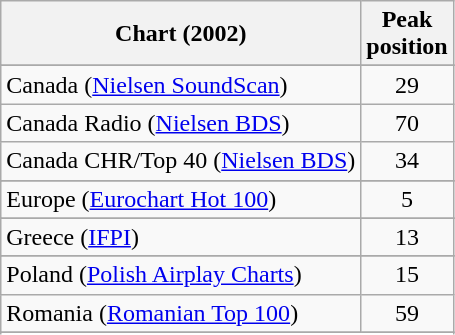<table class="wikitable sortable plainrowheaders">
<tr>
<th>Chart (2002)</th>
<th>Peak<br>position</th>
</tr>
<tr>
</tr>
<tr>
</tr>
<tr>
</tr>
<tr>
</tr>
<tr>
</tr>
<tr>
<td>Canada (<a href='#'>Nielsen SoundScan</a>)</td>
<td align="center">29</td>
</tr>
<tr>
<td>Canada Radio (<a href='#'>Nielsen BDS</a>)</td>
<td align="center">70</td>
</tr>
<tr>
<td>Canada CHR/Top 40 (<a href='#'>Nielsen BDS</a>)</td>
<td align="center">34</td>
</tr>
<tr>
</tr>
<tr>
<td>Europe (<a href='#'>Eurochart Hot 100</a>)</td>
<td align="center">5</td>
</tr>
<tr>
</tr>
<tr>
</tr>
<tr>
</tr>
<tr>
<td>Greece (<a href='#'>IFPI</a>)</td>
<td align="center">13</td>
</tr>
<tr>
</tr>
<tr>
</tr>
<tr>
</tr>
<tr>
</tr>
<tr>
</tr>
<tr>
</tr>
<tr>
</tr>
<tr>
<td>Poland (<a href='#'>Polish Airplay Charts</a>)</td>
<td align="center">15</td>
</tr>
<tr>
<td>Romania (<a href='#'>Romanian Top 100</a>)</td>
<td align="center">59</td>
</tr>
<tr>
</tr>
<tr>
</tr>
<tr>
</tr>
<tr>
</tr>
<tr>
</tr>
<tr>
</tr>
<tr>
</tr>
<tr>
</tr>
<tr>
</tr>
<tr>
</tr>
</table>
